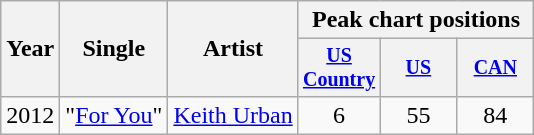<table class="wikitable" style="text-align:center;">
<tr>
<th rowspan="2">Year</th>
<th rowspan="2">Single</th>
<th rowspan="2">Artist</th>
<th colspan="3">Peak chart positions</th>
</tr>
<tr style="font-size:smaller;">
<th style="width:45px;"><a href='#'>US Country</a></th>
<th style="width:45px;"><a href='#'>US</a></th>
<th style="width:45px;"><a href='#'>CAN</a></th>
</tr>
<tr>
<td>2012</td>
<td style="text-align:left;">"<a href='#'>For You</a>"</td>
<td><a href='#'>Keith Urban</a></td>
<td>6</td>
<td>55</td>
<td>84</td>
</tr>
</table>
